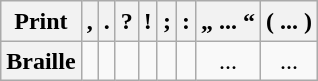<table class="wikitable" style="line-height: 1.2">
<tr align=center>
<th>Print</th>
<th>,</th>
<th>.</th>
<th>?</th>
<th>!</th>
<th>;</th>
<th>:</th>
<th>„ ... “</th>
<th>( ... )</th>
</tr>
<tr align=center>
<th>Braille</th>
<td></td>
<td></td>
<td></td>
<td></td>
<td></td>
<td></td>
<td>...</td>
<td>...</td>
</tr>
</table>
